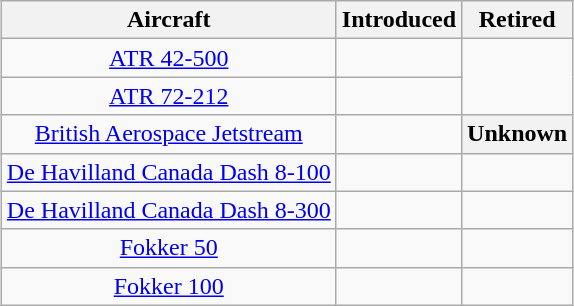<table class="wikitable" style="margin:0.5em auto; text-align:center">
<tr>
<th>Aircraft</th>
<th>Introduced</th>
<th>Retired</th>
</tr>
<tr>
<td><a href='#'>ATR 42-500</a></td>
<td></td>
<td rowspan="2"></td>
</tr>
<tr>
<td><a href='#'>ATR 72-212</a></td>
<td></td>
</tr>
<tr>
<td><a href='#'>British Aerospace Jetstream</a></td>
<td></td>
<th>Unknown</th>
</tr>
<tr>
<td><a href='#'>De Havilland Canada Dash 8-100</a></td>
<td></td>
<td></td>
</tr>
<tr>
<td><a href='#'>De Havilland Canada Dash 8-300</a></td>
<td></td>
<td></td>
</tr>
<tr>
<td><a href='#'>Fokker 50</a></td>
<td></td>
<td></td>
</tr>
<tr>
<td><a href='#'>Fokker 100</a></td>
<td></td>
<td></td>
</tr>
</table>
